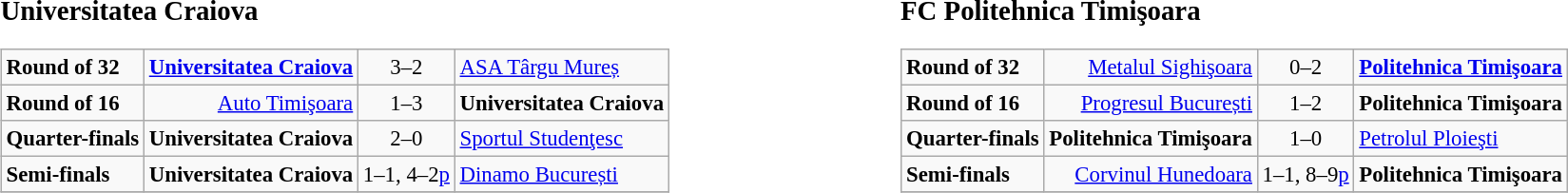<table width=100%>
<tr>
<td width=50% valign=top><br><big><strong>Universitatea Craiova</strong></big><table class="wikitable" style="font-size: 95%;">
<tr>
<td><strong>Round of 32</strong></td>
<td align=right><strong><a href='#'>Universitatea Craiova</a></strong></td>
<td align="center">3–2</td>
<td><a href='#'>ASA Târgu Mureș</a></td>
</tr>
<tr>
<td><strong>Round of 16</strong></td>
<td align=right><a href='#'>Auto Timişoara</a></td>
<td align="center">1–3</td>
<td><strong>Universitatea Craiova</strong></td>
</tr>
<tr>
<td><strong>Quarter-finals</strong></td>
<td align=right><strong>Universitatea Craiova</strong></td>
<td align="center">2–0</td>
<td><a href='#'>Sportul Studenţesc</a></td>
</tr>
<tr>
<td><strong>Semi-finals</strong></td>
<td align=right><strong>Universitatea Craiova</strong></td>
<td align="center">1–1, 4–2<a href='#'>p</a></td>
<td><a href='#'>Dinamo București</a></td>
</tr>
<tr>
</tr>
</table>
</td>
<td width=50% valign=top><br><big><strong>FC Politehnica Timişoara</strong></big><table class="wikitable" style="font-size: 95%;">
<tr>
<td><strong>Round of 32</strong></td>
<td align=right><a href='#'>Metalul Sighişoara</a></td>
<td align="center">0–2</td>
<td><strong><a href='#'>Politehnica Timişoara</a></strong></td>
</tr>
<tr>
<td><strong>Round of 16</strong></td>
<td align=right><a href='#'>Progresul București</a></td>
<td align="center">1–2</td>
<td><strong>Politehnica Timişoara</strong></td>
</tr>
<tr>
<td><strong>Quarter-finals</strong></td>
<td align=right><strong>Politehnica Timişoara</strong></td>
<td align="center">1–0</td>
<td><a href='#'>Petrolul Ploieşti</a></td>
</tr>
<tr>
<td><strong>Semi-finals</strong></td>
<td align=right><a href='#'>Corvinul Hunedoara</a></td>
<td align="center">1–1, 8–9<a href='#'>p</a></td>
<td><strong>Politehnica Timişoara</strong></td>
</tr>
<tr valign=top>
</tr>
</table>
</td>
</tr>
</table>
